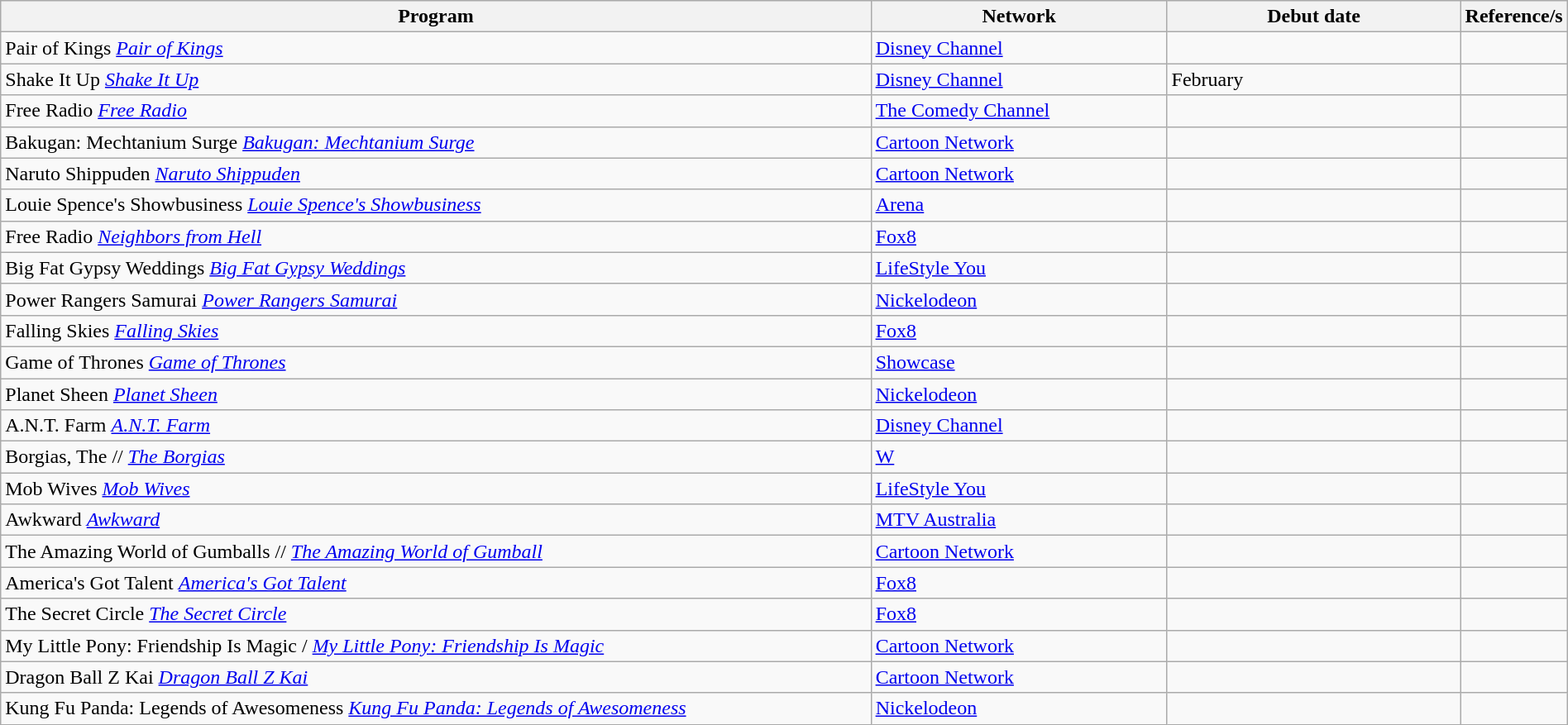<table class="wikitable sortable" width="100%">
<tr bgcolor="#efefef">
<th width=60%>Program</th>
<th width=20%>Network</th>
<th width=20%>Debut date</th>
<th class="unsortable">Reference/s</th>
</tr>
<tr>
<td><span>Pair of Kings</span>  <em><a href='#'>Pair of Kings</a></em></td>
<td><a href='#'>Disney Channel</a></td>
<td></td>
<td></td>
</tr>
<tr>
<td><span>Shake It Up</span>  <em><a href='#'>Shake It Up</a></em></td>
<td><a href='#'>Disney Channel</a></td>
<td>February</td>
<td></td>
</tr>
<tr>
<td><span>Free Radio</span>  <em><a href='#'>Free Radio</a></em></td>
<td><a href='#'>The Comedy Channel</a></td>
<td></td>
<td></td>
</tr>
<tr>
<td><span>Bakugan: Mechtanium Surge</span>  <em><a href='#'>Bakugan: Mechtanium Surge</a></em></td>
<td><a href='#'>Cartoon Network</a></td>
<td></td>
<td></td>
</tr>
<tr>
<td><span>Naruto Shippuden</span>  <em><a href='#'>Naruto Shippuden</a></em></td>
<td><a href='#'>Cartoon Network</a></td>
<td></td>
<td></td>
</tr>
<tr>
<td><span>Louie Spence's Showbusiness</span>  <em><a href='#'>Louie Spence's Showbusiness</a></em></td>
<td><a href='#'>Arena</a></td>
<td></td>
<td></td>
</tr>
<tr>
<td><span>Free Radio</span>  <em><a href='#'>Neighbors from Hell</a></em></td>
<td><a href='#'>Fox8</a></td>
<td></td>
<td></td>
</tr>
<tr>
<td><span>Big Fat Gypsy Weddings</span>  <em><a href='#'>Big Fat Gypsy Weddings</a></em></td>
<td><a href='#'>LifeStyle You</a></td>
<td></td>
<td></td>
</tr>
<tr>
<td><span>Power Rangers Samurai</span>  <em><a href='#'>Power Rangers Samurai</a></em></td>
<td><a href='#'>Nickelodeon</a></td>
<td></td>
<td></td>
</tr>
<tr>
<td><span>Falling Skies</span>  <em><a href='#'>Falling Skies</a></em></td>
<td><a href='#'>Fox8</a></td>
<td></td>
<td></td>
</tr>
<tr>
<td><span>Game of Thrones</span>  <em><a href='#'>Game of Thrones</a></em></td>
<td><a href='#'>Showcase</a></td>
<td></td>
<td></td>
</tr>
<tr>
<td><span>Planet Sheen</span>  <em><a href='#'>Planet Sheen</a></em></td>
<td><a href='#'>Nickelodeon</a></td>
<td></td>
<td></td>
</tr>
<tr>
<td><span>A.N.T. Farm</span>  <em><a href='#'>A.N.T. Farm</a></em></td>
<td><a href='#'>Disney Channel</a></td>
<td></td>
<td></td>
</tr>
<tr>
<td><span>Borgias, The</span> // <em><a href='#'>The Borgias</a></em></td>
<td><a href='#'>W</a></td>
<td></td>
<td></td>
</tr>
<tr>
<td><span>Mob Wives</span>  <em><a href='#'>Mob Wives</a></em></td>
<td><a href='#'>LifeStyle You</a></td>
<td></td>
<td></td>
</tr>
<tr>
<td><span>Awkward</span>  <em><a href='#'>Awkward</a></em></td>
<td><a href='#'>MTV Australia</a></td>
<td></td>
<td></td>
</tr>
<tr>
<td><span>The Amazing World of Gumballs</span> // <em><a href='#'>The Amazing World of Gumball</a></em></td>
<td><a href='#'>Cartoon Network</a></td>
<td></td>
<td></td>
</tr>
<tr>
<td><span>America's Got Talent</span>  <em><a href='#'>America's Got Talent</a></em></td>
<td><a href='#'>Fox8</a></td>
<td></td>
<td></td>
</tr>
<tr>
<td><span>The Secret Circle</span>  <em><a href='#'>The Secret Circle</a></em></td>
<td><a href='#'>Fox8</a></td>
<td></td>
<td></td>
</tr>
<tr>
<td><span>My Little Pony: Friendship Is Magic</span> / <em><a href='#'>My Little Pony: Friendship Is Magic</a></em></td>
<td><a href='#'>Cartoon Network</a></td>
<td></td>
<td></td>
</tr>
<tr>
<td><span>Dragon Ball Z Kai</span>  <em><a href='#'>Dragon Ball Z Kai</a></em></td>
<td><a href='#'>Cartoon Network</a></td>
<td></td>
<td></td>
</tr>
<tr>
<td><span>Kung Fu Panda: Legends of Awesomeness</span>  <em><a href='#'>Kung Fu Panda: Legends of Awesomeness</a></em></td>
<td><a href='#'>Nickelodeon</a></td>
<td></td>
<td></td>
</tr>
</table>
